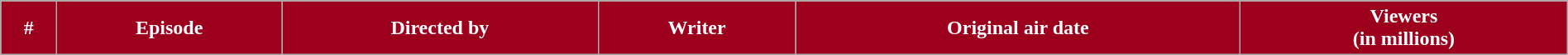<table class="wikitable plainrowheaders" style="width:100%; margin:auto;">
<tr>
</tr>
<tr style="color:#fff;">
<th style="background:#9D001D;">#</th>
<th style="background:#9D001D;">Episode</th>
<th style="background:#9D001D;">Directed by</th>
<th style="background:#9D001D;">Writer</th>
<th style="background:#9D001D;">Original air date</th>
<th style="background:#9D001D;">Viewers<br>(in millions)<br>


</th>
</tr>
</table>
